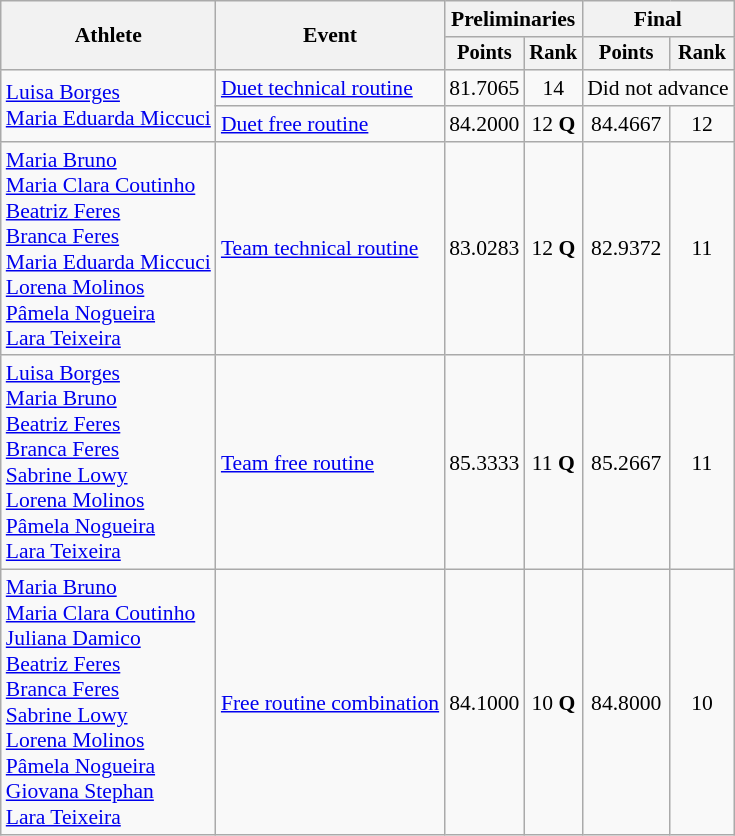<table class=wikitable style="font-size:90%">
<tr>
<th rowspan="2">Athlete</th>
<th rowspan="2">Event</th>
<th colspan="2">Preliminaries</th>
<th colspan="2">Final</th>
</tr>
<tr style="font-size:95%">
<th>Points</th>
<th>Rank</th>
<th>Points</th>
<th>Rank</th>
</tr>
<tr align=center>
<td align=left rowspan=2><a href='#'>Luisa Borges</a><br><a href='#'>Maria Eduarda Miccuci</a></td>
<td align=left><a href='#'>Duet technical routine</a></td>
<td>81.7065</td>
<td>14</td>
<td colspan=2>Did not advance</td>
</tr>
<tr align=center>
<td align=left><a href='#'>Duet free routine</a></td>
<td>84.2000</td>
<td>12 <strong>Q</strong></td>
<td>84.4667</td>
<td>12</td>
</tr>
<tr align=center>
<td align=left><a href='#'>Maria Bruno</a><br><a href='#'>Maria Clara Coutinho</a><br><a href='#'>Beatriz Feres</a><br><a href='#'>Branca Feres</a><br><a href='#'>Maria Eduarda Miccuci</a><br><a href='#'>Lorena Molinos</a><br><a href='#'>Pâmela Nogueira</a><br><a href='#'>Lara Teixeira</a></td>
<td align=left><a href='#'>Team technical routine</a></td>
<td>83.0283</td>
<td>12 <strong>Q</strong></td>
<td>82.9372</td>
<td>11</td>
</tr>
<tr align=center>
<td align=left><a href='#'>Luisa Borges</a><br><a href='#'>Maria Bruno</a><br><a href='#'>Beatriz Feres</a><br><a href='#'>Branca Feres</a><br><a href='#'>Sabrine Lowy</a><br><a href='#'>Lorena Molinos</a><br><a href='#'>Pâmela Nogueira</a><br><a href='#'>Lara Teixeira</a></td>
<td align=left><a href='#'>Team free routine</a></td>
<td>85.3333</td>
<td>11 <strong>Q</strong></td>
<td>85.2667</td>
<td>11</td>
</tr>
<tr align=center>
<td align=left><a href='#'>Maria Bruno</a><br><a href='#'>Maria Clara Coutinho</a><br><a href='#'>Juliana Damico</a><br><a href='#'>Beatriz Feres</a><br><a href='#'>Branca Feres</a><br><a href='#'>Sabrine Lowy</a><br><a href='#'>Lorena Molinos</a><br><a href='#'>Pâmela Nogueira</a><br><a href='#'>Giovana Stephan</a><br><a href='#'>Lara Teixeira</a></td>
<td align=left><a href='#'>Free routine combination</a></td>
<td>84.1000</td>
<td>10 <strong>Q</strong></td>
<td>84.8000</td>
<td>10</td>
</tr>
</table>
